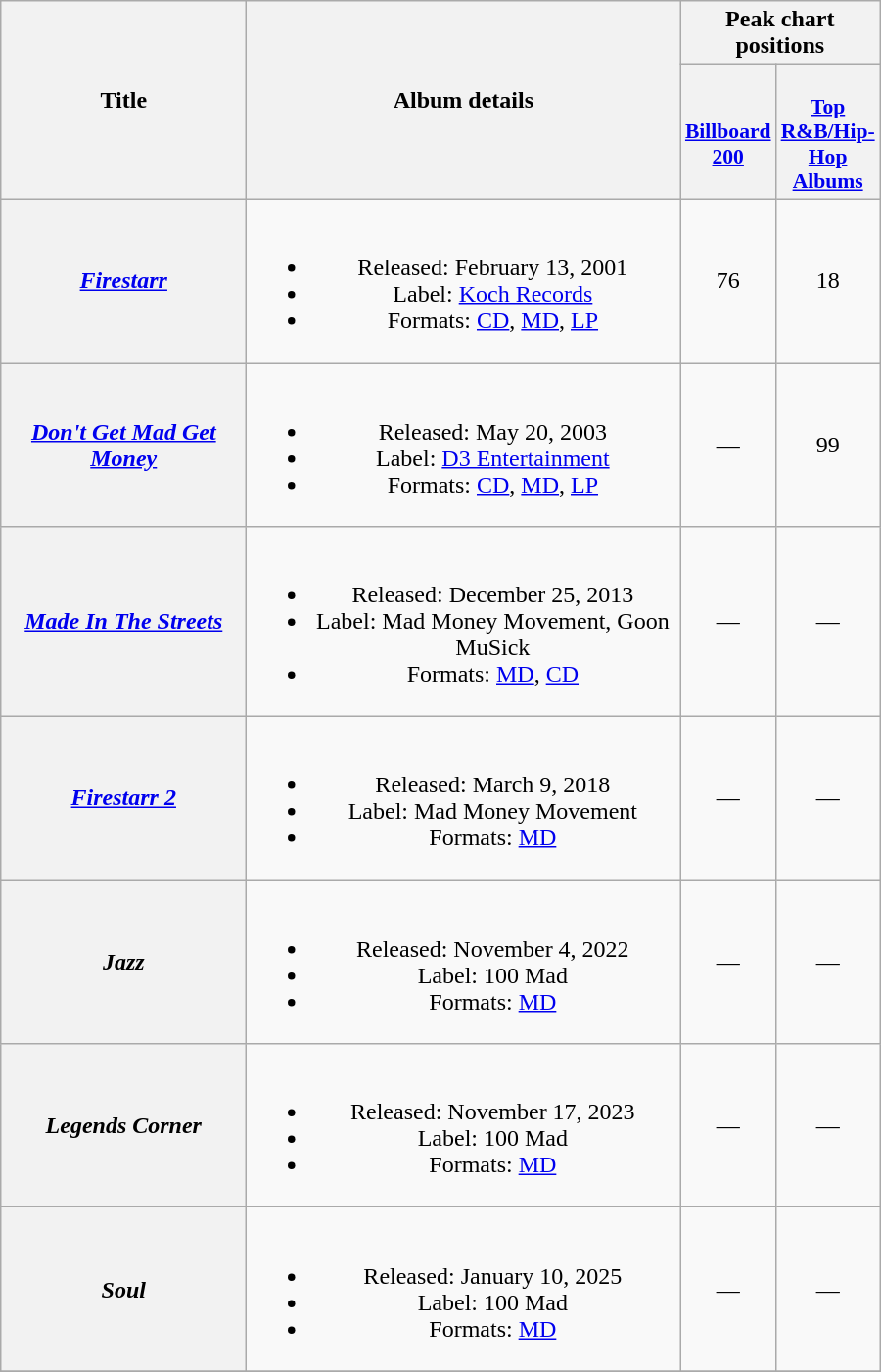<table class="wikitable plainrowheaders" style="text-align:center;">
<tr>
<th scope="col" rowspan="2" style="width:10em;">Title</th>
<th scope="col" rowspan="2" style="width:18em;">Album details</th>
<th scope="col" colspan="2">Peak chart positions</th>
</tr>
<tr>
<th style="width:3em;font-size:90%;"><br><a href='#'>Billboard 200</a></th>
<th style="width:3em;font-size:90%;"><br><a href='#'>Top R&B/Hip-Hop Albums</a></th>
</tr>
<tr>
<th scope="row"><em><a href='#'>Firestarr</a></em></th>
<td><br><ul><li>Released: February 13, 2001</li><li>Label: <a href='#'>Koch Records</a></li><li>Formats: <a href='#'>CD</a>, <a href='#'>MD</a>, <a href='#'>LP</a></li></ul></td>
<td>76</td>
<td>18</td>
</tr>
<tr>
<th scope="row"><em><a href='#'>Don't Get Mad Get Money</a></em></th>
<td><br><ul><li>Released: May 20, 2003</li><li>Label: <a href='#'>D3 Entertainment</a></li><li>Formats: <a href='#'>CD</a>, <a href='#'>MD</a>, <a href='#'>LP</a></li></ul></td>
<td>—</td>
<td>99</td>
</tr>
<tr>
<th scope="row"><em><a href='#'>Made In The Streets</a></em></th>
<td><br><ul><li>Released: December 25, 2013</li><li>Label: Mad Money Movement, Goon MuSick</li><li>Formats: <a href='#'>MD</a>, <a href='#'>CD</a></li></ul></td>
<td>—</td>
<td>—</td>
</tr>
<tr>
<th scope="row"><em><a href='#'>Firestarr 2</a></em></th>
<td><br><ul><li>Released: March 9, 2018</li><li>Label: Mad Money Movement</li><li>Formats: <a href='#'>MD</a></li></ul></td>
<td>—</td>
<td>—</td>
</tr>
<tr>
<th scope="row"><em>Jazz</em></th>
<td><br><ul><li>Released: November 4, 2022</li><li>Label: 100 Mad</li><li>Formats: <a href='#'>MD</a></li></ul></td>
<td>—</td>
<td>—</td>
</tr>
<tr>
<th scope="row"><em>Legends Corner</em></th>
<td><br><ul><li>Released: November 17, 2023</li><li>Label: 100 Mad</li><li>Formats: <a href='#'>MD</a></li></ul></td>
<td>—</td>
<td>—</td>
</tr>
<tr>
<th scope="row"><em>Soul</em></th>
<td><br><ul><li>Released: January 10, 2025</li><li>Label: 100 Mad</li><li>Formats: <a href='#'>MD</a></li></ul></td>
<td>—</td>
<td>—</td>
</tr>
<tr>
</tr>
</table>
